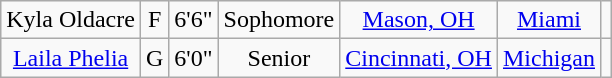<table class="wikitable sortable" border="1">
<tr align="center">
<td>Kyla Oldacre</td>
<td>F</td>
<td>6'6"</td>
<td>Sophomore</td>
<td><a href='#'>Mason, OH</a></td>
<td><a href='#'>Miami</a></td>
<td></td>
</tr>
<tr align="center">
<td><a href='#'>Laila Phelia</a></td>
<td>G</td>
<td>6'0"</td>
<td>Senior</td>
<td><a href='#'>Cincinnati, OH</a></td>
<td><a href='#'>Michigan</a></td>
<td></td>
</tr>
</table>
